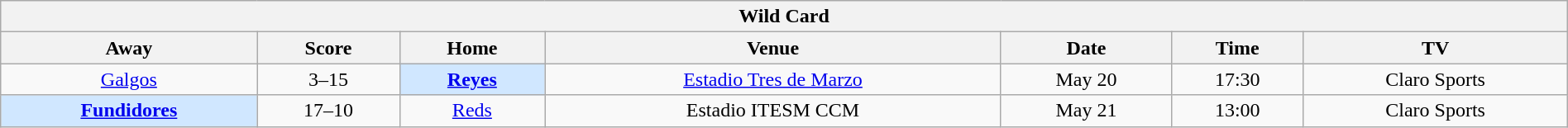<table class="wikitable mw-collapsible mw-collapsed" style="width:100%;">
<tr>
<th colspan="8">Wild Card</th>
</tr>
<tr>
<th>Away</th>
<th>Score</th>
<th>Home</th>
<th>Venue</th>
<th>Date</th>
<th>Time</th>
<th>TV</th>
</tr>
<tr align="center">
<td><a href='#'>Galgos</a></td>
<td>3–15</td>
<td bgcolor="#D0E7FF"><strong><a href='#'>Reyes</a></strong></td>
<td><a href='#'>Estadio Tres de Marzo</a></td>
<td>May 20</td>
<td>17:30</td>
<td>Claro Sports</td>
</tr>
<tr align="center">
<td bgcolor="#D0E7FF"><strong><a href='#'>Fundidores</a></strong></td>
<td>17–10</td>
<td><a href='#'>Reds</a></td>
<td>Estadio ITESM CCM</td>
<td>May 21</td>
<td>13:00</td>
<td>Claro Sports</td>
</tr>
</table>
